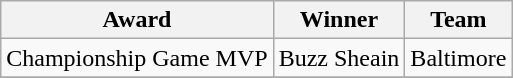<table class="wikitable">
<tr>
<th>Award</th>
<th>Winner</th>
<th>Team</th>
</tr>
<tr>
<td>Championship Game MVP</td>
<td>Buzz Sheain</td>
<td>Baltimore</td>
</tr>
<tr>
</tr>
</table>
